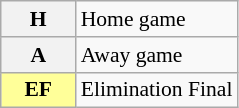<table class="wikitable plainrowheaders" style="font-size:90%;">
<tr>
<th scope=row><strong>H</strong></th>
<td>Home game</td>
</tr>
<tr>
<th scope=row><strong>A</strong></th>
<td>Away game</td>
</tr>
<tr>
<th scope=row style="background:#ff9; border:1px solid #aaa; width:3em;">EF</th>
<td>Elimination Final</td>
</tr>
</table>
